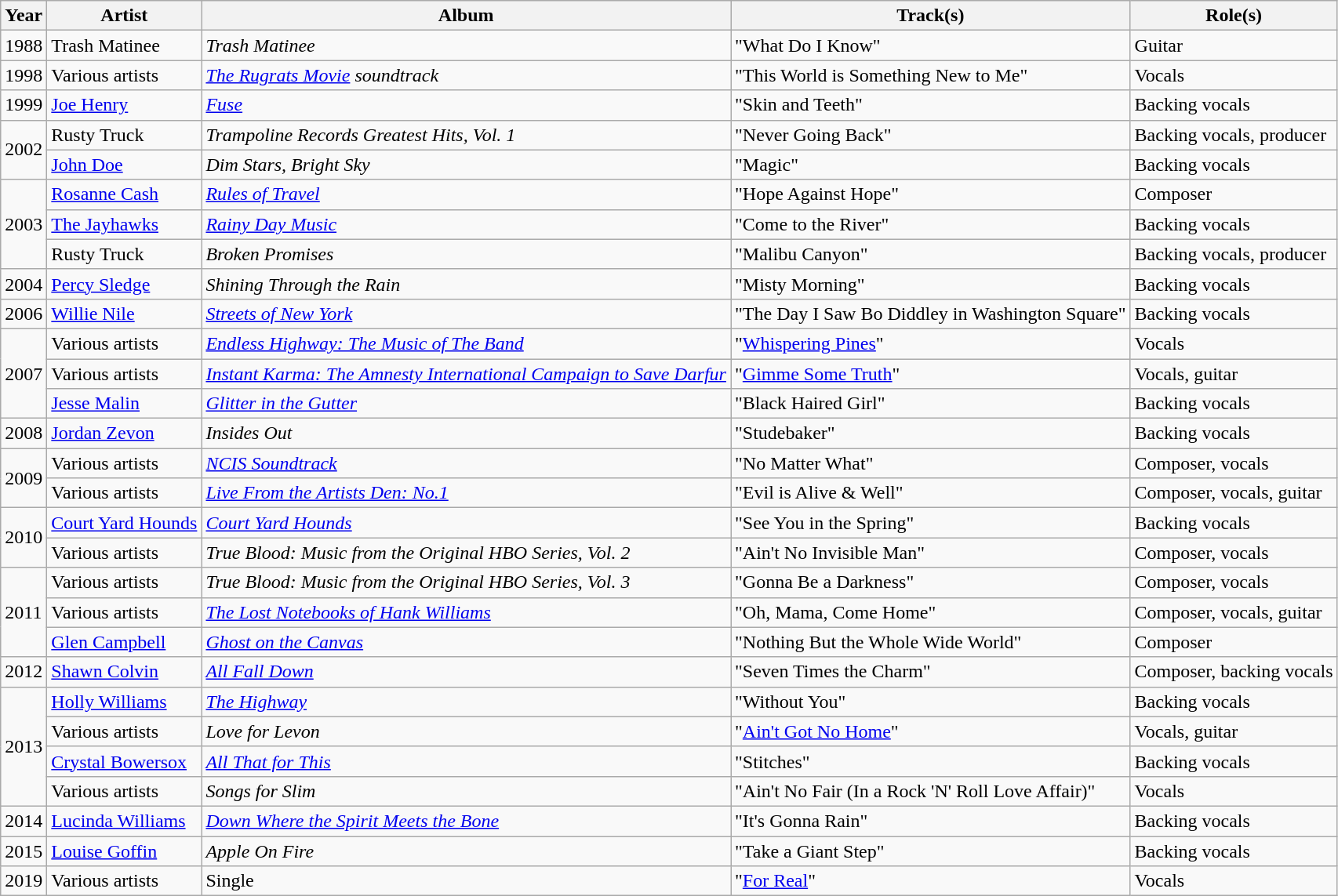<table class="wikitable">
<tr>
<th><strong>Year</strong></th>
<th><strong>Artist</strong></th>
<th><strong>Album</strong></th>
<th><strong>Track(s)</strong></th>
<th><strong>Role(s)</strong></th>
</tr>
<tr>
<td rowspan="1">1988</td>
<td>Trash Matinee</td>
<td><em>Trash Matinee</em></td>
<td>"What Do I Know"</td>
<td>Guitar</td>
</tr>
<tr>
<td rowspan="1">1998</td>
<td>Various artists</td>
<td><em><a href='#'>The Rugrats Movie</a> soundtrack</em></td>
<td>"This World is Something New to Me"</td>
<td>Vocals</td>
</tr>
<tr>
<td rowspan="1">1999</td>
<td><a href='#'>Joe Henry</a></td>
<td><em><a href='#'>Fuse</a></em></td>
<td>"Skin and Teeth"</td>
<td>Backing vocals</td>
</tr>
<tr>
<td rowspan="2">2002</td>
<td>Rusty Truck</td>
<td><em>Trampoline Records Greatest Hits, Vol. 1</em></td>
<td>"Never Going Back"</td>
<td>Backing vocals, producer</td>
</tr>
<tr>
<td><a href='#'>John Doe</a></td>
<td><em>Dim Stars, Bright Sky</em></td>
<td>"Magic"</td>
<td>Backing vocals</td>
</tr>
<tr>
<td rowspan="3">2003</td>
<td><a href='#'>Rosanne Cash</a></td>
<td><em><a href='#'>Rules of Travel</a></em></td>
<td>"Hope Against Hope"</td>
<td>Composer</td>
</tr>
<tr>
<td><a href='#'>The Jayhawks</a></td>
<td><em><a href='#'>Rainy Day Music</a></em></td>
<td>"Come to the River"</td>
<td>Backing vocals</td>
</tr>
<tr>
<td>Rusty Truck</td>
<td><em>Broken Promises</em></td>
<td>"Malibu Canyon"</td>
<td>Backing vocals, producer</td>
</tr>
<tr>
<td rowspan="1">2004</td>
<td><a href='#'>Percy Sledge</a></td>
<td><em>Shining Through the Rain</em></td>
<td>"Misty Morning"</td>
<td>Backing vocals</td>
</tr>
<tr>
<td rowspan="1">2006</td>
<td><a href='#'>Willie Nile</a></td>
<td><em><a href='#'>Streets of New York</a></em></td>
<td>"The Day I Saw Bo Diddley in Washington Square"</td>
<td>Backing vocals</td>
</tr>
<tr>
<td rowspan="3">2007</td>
<td>Various artists</td>
<td><em><a href='#'>Endless Highway: The Music of The Band</a></em></td>
<td>"<a href='#'>Whispering Pines</a>"</td>
<td>Vocals</td>
</tr>
<tr>
<td>Various artists</td>
<td><em><a href='#'>Instant Karma: The Amnesty International Campaign to Save Darfur</a></em></td>
<td>"<a href='#'>Gimme Some Truth</a>"</td>
<td>Vocals, guitar</td>
</tr>
<tr>
<td><a href='#'>Jesse Malin</a></td>
<td><em><a href='#'>Glitter in the Gutter</a></em></td>
<td>"Black Haired Girl"</td>
<td>Backing vocals</td>
</tr>
<tr>
<td rowspan="1">2008</td>
<td><a href='#'>Jordan Zevon</a></td>
<td><em>Insides Out</em></td>
<td>"Studebaker"</td>
<td>Backing vocals</td>
</tr>
<tr>
<td rowspan="2">2009</td>
<td>Various artists</td>
<td><em><a href='#'>NCIS Soundtrack</a></em></td>
<td>"No Matter What"</td>
<td>Composer, vocals</td>
</tr>
<tr>
<td>Various artists</td>
<td><em><a href='#'>Live From the Artists Den: No.1</a></em></td>
<td>"Evil is Alive & Well"</td>
<td>Composer, vocals, guitar</td>
</tr>
<tr>
<td rowspan="2">2010</td>
<td><a href='#'>Court Yard Hounds</a></td>
<td><em><a href='#'>Court Yard Hounds</a></em></td>
<td>"See You in the Spring"</td>
<td>Backing vocals</td>
</tr>
<tr>
<td>Various artists</td>
<td><em>True Blood: Music from the Original HBO Series, Vol. 2</em></td>
<td>"Ain't No Invisible Man"</td>
<td>Composer, vocals</td>
</tr>
<tr>
<td rowspan="3">2011</td>
<td>Various artists</td>
<td><em>True Blood: Music from the Original HBO Series, Vol. 3</em></td>
<td>"Gonna Be a Darkness"</td>
<td>Composer, vocals</td>
</tr>
<tr>
<td>Various artists</td>
<td><em><a href='#'>The Lost Notebooks of Hank Williams</a></em></td>
<td>"Oh, Mama, Come Home"</td>
<td>Composer, vocals, guitar</td>
</tr>
<tr>
<td><a href='#'>Glen Campbell</a></td>
<td><em><a href='#'>Ghost on the Canvas</a></em></td>
<td>"Nothing But the Whole Wide World"</td>
<td>Composer</td>
</tr>
<tr>
<td rowspan="1">2012</td>
<td><a href='#'>Shawn Colvin</a></td>
<td><em><a href='#'>All Fall Down</a></em></td>
<td>"Seven Times the Charm"</td>
<td>Composer, backing vocals</td>
</tr>
<tr>
<td rowspan="4">2013</td>
<td><a href='#'>Holly Williams</a></td>
<td><em><a href='#'>The Highway</a></em></td>
<td>"Without You"</td>
<td>Backing vocals</td>
</tr>
<tr>
<td>Various artists</td>
<td><em>Love for Levon</em></td>
<td>"<a href='#'>Ain't Got No Home</a>"</td>
<td>Vocals, guitar</td>
</tr>
<tr>
<td><a href='#'>Crystal Bowersox</a></td>
<td><em><a href='#'>All That for This</a></em></td>
<td>"Stitches"</td>
<td>Backing vocals</td>
</tr>
<tr>
<td>Various artists</td>
<td><em>Songs for Slim</em></td>
<td>"Ain't No Fair (In a Rock 'N' Roll Love Affair)"</td>
<td>Vocals</td>
</tr>
<tr>
<td rowspan="1">2014</td>
<td><a href='#'>Lucinda Williams</a></td>
<td><em><a href='#'>Down Where the Spirit Meets the Bone</a></em></td>
<td>"It's Gonna Rain"</td>
<td>Backing vocals</td>
</tr>
<tr>
<td rowspan="1">2015</td>
<td><a href='#'>Louise Goffin</a></td>
<td><em>Apple On Fire</em></td>
<td>"Take a Giant Step"</td>
<td>Backing vocals</td>
</tr>
<tr>
<td rowspan="1">2019</td>
<td>Various artists</td>
<td>Single</td>
<td>"<a href='#'>For Real</a>"</td>
<td>Vocals</td>
</tr>
</table>
